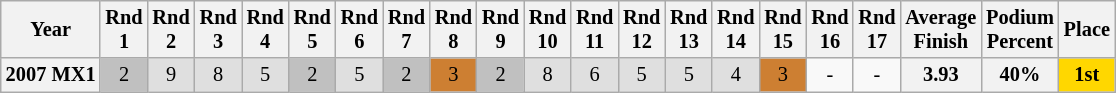<table class="wikitable" style="font-size: 85%; text-align:center">
<tr valign="top">
<th valign="middle">Year</th>
<th>Rnd<br>1</th>
<th>Rnd<br>2</th>
<th>Rnd<br>3</th>
<th>Rnd<br>4</th>
<th>Rnd<br>5</th>
<th>Rnd<br>6</th>
<th>Rnd<br>7</th>
<th>Rnd<br>8</th>
<th>Rnd<br>9</th>
<th>Rnd<br>10</th>
<th>Rnd<br>11</th>
<th>Rnd<br>12</th>
<th>Rnd<br>13</th>
<th>Rnd<br>14</th>
<th>Rnd<br>15</th>
<th>Rnd<br>16</th>
<th>Rnd<br>17</th>
<th valign="middle">Average<br>Finish</th>
<th valign="middle">Podium<br>Percent</th>
<th valign="middle">Place</th>
</tr>
<tr>
<th>2007 MX1</th>
<td style="background: silver;">2</td>
<td style="background:#dfdfdf;">9</td>
<td style="background:#dfdfdf;">8</td>
<td style="background:#dfdfdf;">5</td>
<td style="background: silver;">2</td>
<td style="background:#dfdfdf;">5</td>
<td style="background: silver;">2</td>
<td style="background:#CD7F32;">3</td>
<td style="background: silver;">2</td>
<td style="background:#dfdfdf;">8</td>
<td style="background:#dfdfdf;">6</td>
<td style="background:#dfdfdf;">5</td>
<td style="background:#dfdfdf;">5</td>
<td style="background:#dfdfdf;">4</td>
<td style="background:#CD7F32;">3</td>
<td>-</td>
<td>-</td>
<th>3.93</th>
<th>40%</th>
<th style="background: gold;">1st</th>
</tr>
</table>
